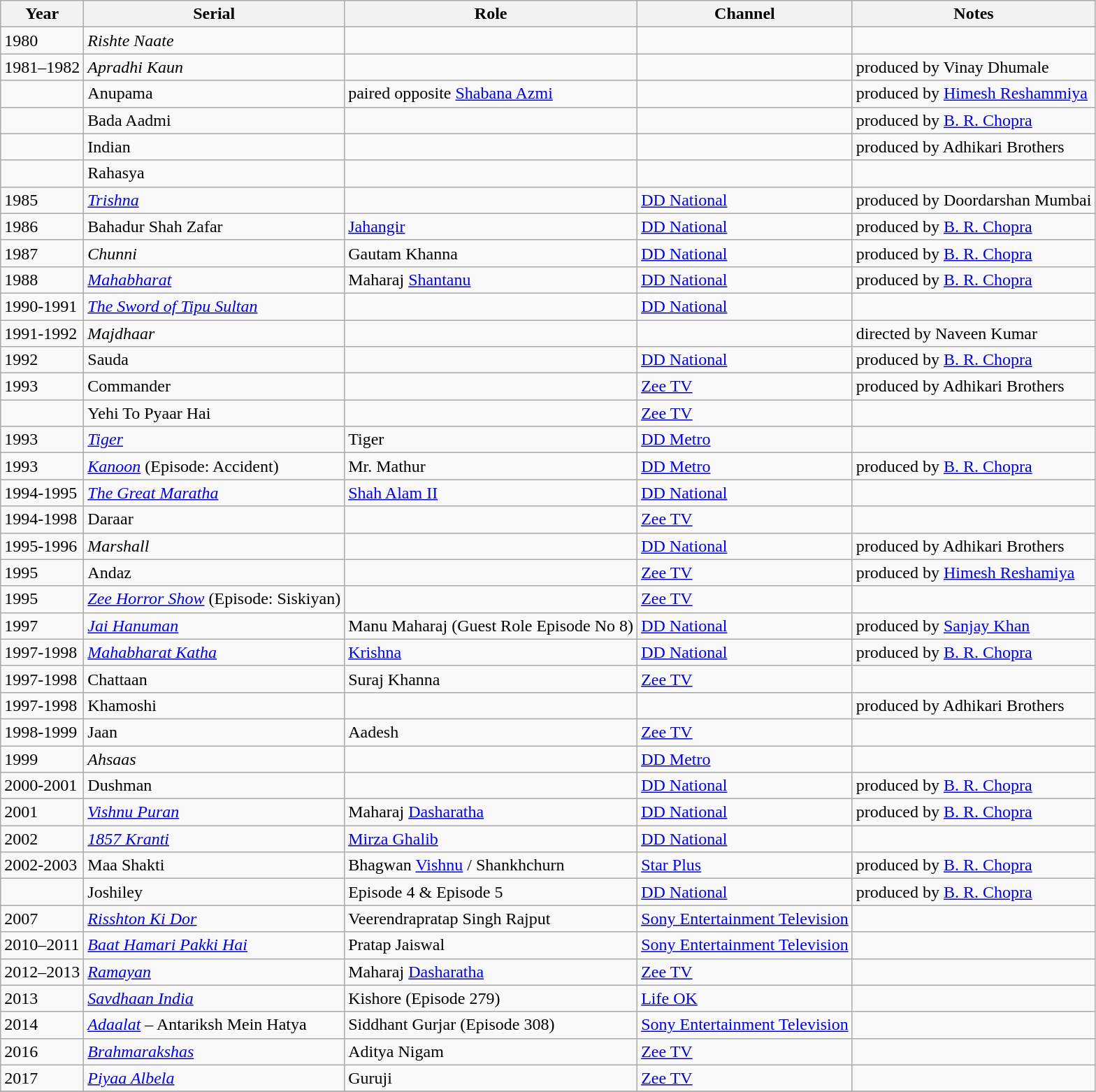<table class="wikitable sortable">
<tr>
<th>Year</th>
<th>Serial</th>
<th>Role</th>
<th>Channel</th>
<th>Notes</th>
</tr>
<tr>
<td>1980</td>
<td><em>Rishte Naate</em></td>
<td></td>
<td></td>
<td></td>
</tr>
<tr>
<td>1981–1982</td>
<td><em>Apradhi Kaun</em></td>
<td></td>
<td></td>
<td>produced by Vinay Dhumale</td>
</tr>
<tr>
<td></td>
<td>Anupama</td>
<td>paired opposite <a href='#'>Shabana Azmi</a></td>
<td></td>
<td>produced by <a href='#'>Himesh Reshammiya</a></td>
</tr>
<tr>
<td></td>
<td>Bada Aadmi</td>
<td></td>
<td></td>
<td>produced by <a href='#'>B. R. Chopra</a></td>
</tr>
<tr>
<td></td>
<td>Indian</td>
<td></td>
<td></td>
<td>produced by Adhikari Brothers</td>
</tr>
<tr>
<td></td>
<td>Rahasya</td>
<td></td>
<td></td>
<td></td>
</tr>
<tr>
<td>1985</td>
<td><em><a href='#'>Trishna</a></em></td>
<td></td>
<td><a href='#'>DD National</a></td>
<td>produced by Doordarshan Mumbai</td>
</tr>
<tr>
<td>1986</td>
<td>Bahadur Shah Zafar</td>
<td><a href='#'>Jahangir</a></td>
<td><a href='#'>DD National</a></td>
<td>produced by <a href='#'>B. R. Chopra</a></td>
</tr>
<tr>
<td>1987</td>
<td><em>Chunni</em></td>
<td>Gautam Khanna</td>
<td><a href='#'>DD National</a></td>
<td>produced by <a href='#'>B. R. Chopra</a></td>
</tr>
<tr>
<td>1988</td>
<td><em><a href='#'>Mahabharat</a></em></td>
<td>Maharaj <a href='#'>Shantanu</a></td>
<td><a href='#'>DD National</a></td>
<td>produced by <a href='#'>B. R. Chopra</a></td>
</tr>
<tr>
<td>1990-1991</td>
<td><em><a href='#'>The Sword of Tipu Sultan</a></em></td>
<td></td>
<td><a href='#'>DD National</a></td>
<td></td>
</tr>
<tr>
<td>1991-1992</td>
<td><em>Majdhaar</em></td>
<td></td>
<td></td>
<td>directed by Naveen Kumar</td>
</tr>
<tr>
<td>1992</td>
<td>Sauda</td>
<td></td>
<td><a href='#'>DD National</a></td>
<td>produced by <a href='#'>B. R. Chopra</a></td>
</tr>
<tr>
<td>1993</td>
<td>Commander</td>
<td></td>
<td><a href='#'>Zee TV</a></td>
<td>produced by Adhikari Brothers</td>
</tr>
<tr>
<td></td>
<td>Yehi To Pyaar Hai</td>
<td></td>
<td><a href='#'>Zee TV</a></td>
<td></td>
</tr>
<tr>
<td>1993</td>
<td><em><a href='#'>Tiger</a></em></td>
<td>Tiger</td>
<td><a href='#'>DD Metro</a></td>
<td></td>
</tr>
<tr>
<td>1993</td>
<td><em><a href='#'>Kanoon</a></em> (Episode: Accident)</td>
<td>Mr. Mathur</td>
<td><a href='#'>DD Metro</a></td>
<td>produced by <a href='#'>B. R. Chopra</a></td>
</tr>
<tr>
<td>1994-1995</td>
<td><em> <a href='#'>The Great Maratha</a></em></td>
<td><a href='#'>Shah Alam II</a></td>
<td><a href='#'>DD National</a></td>
<td></td>
</tr>
<tr>
<td>1994-1998</td>
<td>Daraar</td>
<td></td>
<td><a href='#'>Zee TV</a></td>
<td></td>
</tr>
<tr>
<td>1995-1996</td>
<td><em>Marshall</em></td>
<td></td>
<td><a href='#'>DD National</a></td>
<td>produced by Adhikari Brothers</td>
</tr>
<tr>
<td>1995</td>
<td>Andaz</td>
<td></td>
<td><a href='#'>Zee TV</a></td>
<td>produced by <a href='#'>Himesh Reshamiya</a></td>
</tr>
<tr>
<td>1995</td>
<td><em><a href='#'>Zee Horror Show</a></em> (Episode: Siskiyan)</td>
<td></td>
<td><a href='#'>Zee TV</a></td>
<td></td>
</tr>
<tr>
<td>1997</td>
<td><em><a href='#'>Jai Hanuman</a></em></td>
<td>Manu Maharaj (Guest Role Episode No 8)</td>
<td><a href='#'>DD National</a></td>
<td>produced by <a href='#'>Sanjay Khan</a></td>
</tr>
<tr>
<td>1997-1998</td>
<td><em><a href='#'>Mahabharat Katha</a></em></td>
<td><a href='#'>Krishna</a></td>
<td><a href='#'>DD National</a></td>
<td>produced by <a href='#'>B. R. Chopra</a></td>
</tr>
<tr>
<td>1997-1998</td>
<td>Chattaan</td>
<td>Suraj Khanna</td>
<td><a href='#'>Zee TV</a></td>
<td></td>
</tr>
<tr>
<td>1997-1998</td>
<td>Khamoshi</td>
<td></td>
<td></td>
<td>produced by Adhikari Brothers</td>
</tr>
<tr>
<td>1998-1999</td>
<td>Jaan</td>
<td>Aadesh</td>
<td><a href='#'>Zee TV</a></td>
<td></td>
</tr>
<tr>
<td>1999</td>
<td><em>Ahsaas</em></td>
<td></td>
<td><a href='#'>DD Metro</a></td>
<td></td>
</tr>
<tr>
<td>2000-2001</td>
<td>Dushman</td>
<td></td>
<td><a href='#'>DD National</a></td>
<td>produced by <a href='#'>B. R. Chopra</a></td>
</tr>
<tr>
<td>2001</td>
<td><em><a href='#'>Vishnu Puran</a></em></td>
<td>Maharaj <a href='#'>Dasharatha</a></td>
<td><a href='#'>DD National</a></td>
<td>produced by <a href='#'>B. R. Chopra</a></td>
</tr>
<tr>
<td>2002</td>
<td><em><a href='#'>1857 Kranti</a></em></td>
<td><a href='#'>Mirza Ghalib</a></td>
<td><a href='#'>DD National</a></td>
<td></td>
</tr>
<tr>
<td>2002-2003</td>
<td>Maa Shakti</td>
<td>Bhagwan <a href='#'>Vishnu</a> / Shankhchurn</td>
<td><a href='#'>Star Plus</a></td>
<td>produced by <a href='#'>B. R. Chopra</a></td>
</tr>
<tr>
<td></td>
<td>Joshiley</td>
<td>Episode 4 & Episode 5</td>
<td><a href='#'>DD National</a></td>
<td>produced by <a href='#'>B. R. Chopra</a></td>
</tr>
<tr>
<td>2007</td>
<td><em><a href='#'>Risshton Ki Dor</a></em></td>
<td>Veerendrapratap Singh Rajput</td>
<td><a href='#'>Sony Entertainment Television</a></td>
<td></td>
</tr>
<tr>
<td>2010–2011</td>
<td><em><a href='#'>Baat Hamari Pakki Hai</a></em></td>
<td>Pratap Jaiswal</td>
<td><a href='#'>Sony Entertainment Television</a></td>
<td></td>
</tr>
<tr>
<td>2012–2013</td>
<td><em><a href='#'>Ramayan</a></em> </td>
<td>Maharaj <a href='#'>Dasharatha</a></td>
<td><a href='#'>Zee TV</a></td>
<td></td>
</tr>
<tr>
<td>2013</td>
<td><em><a href='#'>Savdhaan India</a></em></td>
<td>Kishore (Episode 279)</td>
<td><a href='#'>Life OK</a></td>
<td></td>
</tr>
<tr>
<td>2014</td>
<td><em><a href='#'>Adaalat</a></em> – Antariksh Mein Hatya</td>
<td>Siddhant Gurjar (Episode 308)</td>
<td><a href='#'>Sony Entertainment Television</a></td>
<td></td>
</tr>
<tr>
<td>2016</td>
<td><em><a href='#'>Brahmarakshas</a></em></td>
<td>Aditya Nigam</td>
<td><a href='#'>Zee TV</a></td>
<td></td>
</tr>
<tr>
<td>2017</td>
<td><em><a href='#'>Piyaa Albela</a></em></td>
<td>Guruji</td>
<td><a href='#'>Zee TV</a></td>
<td></td>
</tr>
<tr>
</tr>
</table>
